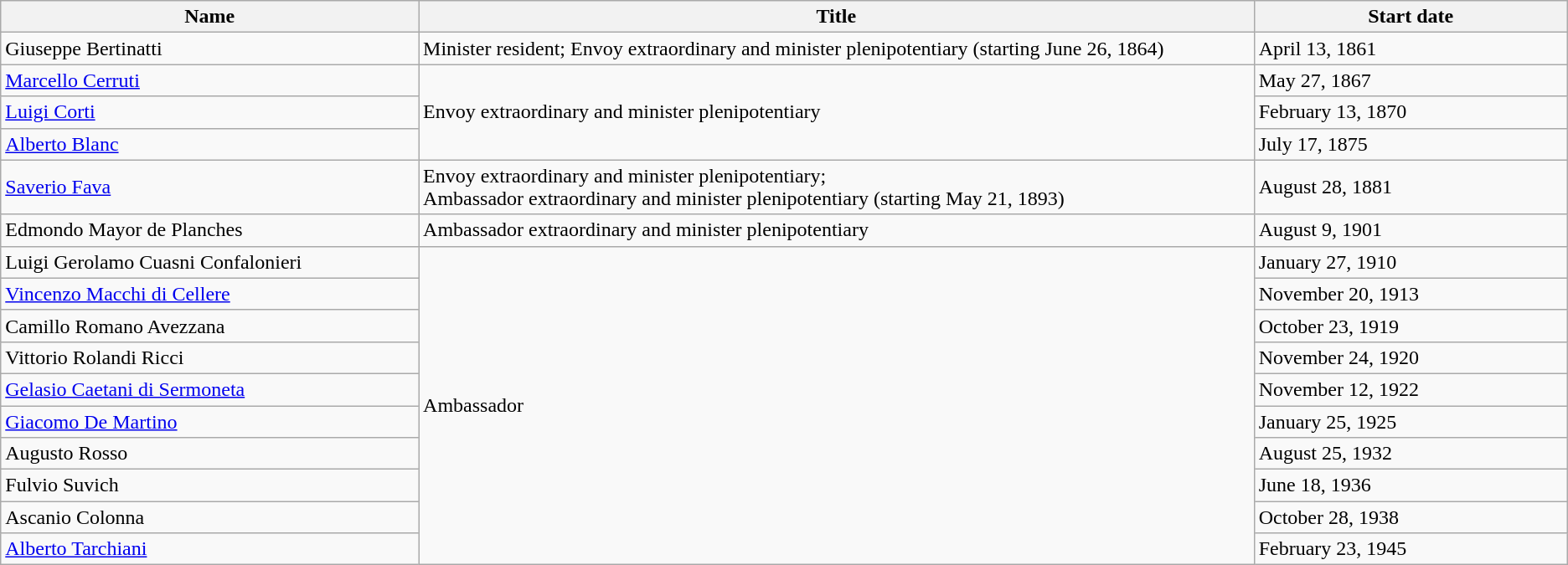<table class="wikitable">
<tr>
<th width="20%">Name</th>
<th width="40%">Title</th>
<th width="15%">Start date</th>
</tr>
<tr>
<td>Giuseppe Bertinatti</td>
<td>Minister resident; Envoy extraordinary and minister plenipotentiary (starting June 26, 1864)</td>
<td>April 13, 1861</td>
</tr>
<tr>
<td><a href='#'>Marcello Cerruti</a></td>
<td rowspan="3">Envoy extraordinary and minister plenipotentiary</td>
<td>May 27, 1867</td>
</tr>
<tr>
<td><a href='#'>Luigi Corti</a></td>
<td>February 13, 1870</td>
</tr>
<tr>
<td><a href='#'>Alberto Blanc</a></td>
<td>July 17, 1875</td>
</tr>
<tr>
<td><a href='#'>Saverio Fava</a></td>
<td>Envoy extraordinary and minister plenipotentiary;<br>Ambassador extraordinary and minister plenipotentiary (starting May 21, 1893)</td>
<td>August 28, 1881</td>
</tr>
<tr>
<td>Edmondo Mayor de Planches</td>
<td>Ambassador extraordinary and minister plenipotentiary</td>
<td>August 9, 1901</td>
</tr>
<tr>
<td>Luigi Gerolamo Cuasni Confalonieri</td>
<td rowspan="10">Ambassador</td>
<td>January 27, 1910</td>
</tr>
<tr>
<td><a href='#'>Vincenzo Macchi di Cellere</a></td>
<td>November 20, 1913</td>
</tr>
<tr>
<td>Camillo Romano Avezzana</td>
<td>October 23, 1919</td>
</tr>
<tr>
<td>Vittorio Rolandi Ricci</td>
<td>November 24, 1920</td>
</tr>
<tr>
<td><a href='#'>Gelasio Caetani di Sermoneta</a></td>
<td>November 12, 1922</td>
</tr>
<tr>
<td><a href='#'>Giacomo De Martino</a></td>
<td>January 25, 1925</td>
</tr>
<tr>
<td>Augusto Rosso</td>
<td>August 25, 1932</td>
</tr>
<tr>
<td>Fulvio Suvich</td>
<td>June 18, 1936</td>
</tr>
<tr>
<td>Ascanio Colonna</td>
<td>October 28, 1938</td>
</tr>
<tr>
<td><a href='#'>Alberto Tarchiani</a></td>
<td>February 23, 1945</td>
</tr>
</table>
